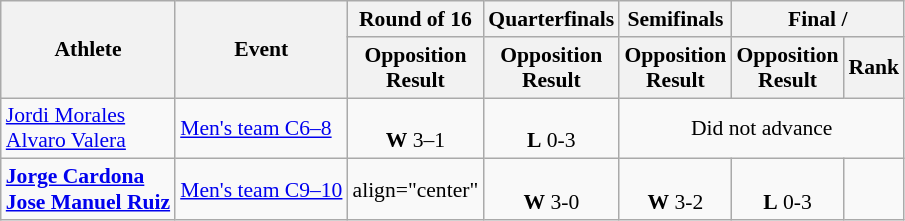<table class=wikitable style="font-size:90%">
<tr>
<th rowspan="2">Athlete</th>
<th rowspan="2">Event</th>
<th>Round of 16</th>
<th>Quarterfinals</th>
<th>Semifinals</th>
<th colspan="2">Final / </th>
</tr>
<tr>
<th>Opposition<br>Result</th>
<th>Opposition<br>Result</th>
<th>Opposition<br>Result</th>
<th>Opposition<br>Result</th>
<th>Rank</th>
</tr>
<tr>
<td><a href='#'>Jordi Morales</a><br> <a href='#'>Alvaro Valera</a></td>
<td><a href='#'>Men's team C6–8</a></td>
<td align="center"><br><strong>W</strong> 3–1</td>
<td align="center"><br><strong>L</strong> 0-3</td>
<td align="center" colspan="3">Did not advance</td>
</tr>
<tr>
<td><strong><a href='#'>Jorge Cardona</a></strong><br> <strong><a href='#'>Jose Manuel Ruiz</a></strong></td>
<td><a href='#'>Men's team C9–10</a></td>
<td>align="center" </td>
<td align="center"><br><strong>W</strong> 3-0</td>
<td align="center"><br><strong>W</strong> 3-2</td>
<td align="center"><br><strong>L</strong> 0-3</td>
<td align="center"></td>
</tr>
</table>
